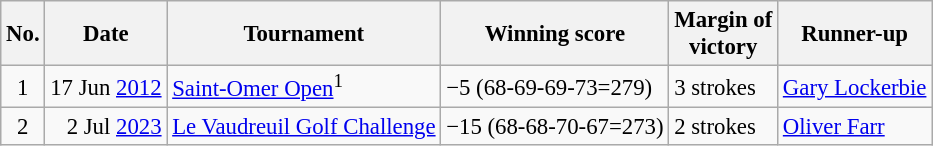<table class="wikitable" style="font-size:95%;">
<tr>
<th>No.</th>
<th>Date</th>
<th>Tournament</th>
<th>Winning score</th>
<th>Margin of<br>victory</th>
<th>Runner-up</th>
</tr>
<tr>
<td align=center>1</td>
<td align=right>17 Jun <a href='#'>2012</a></td>
<td><a href='#'>Saint-Omer Open</a><sup>1</sup></td>
<td>−5 (68-69-69-73=279)</td>
<td>3 strokes</td>
<td> <a href='#'>Gary Lockerbie</a></td>
</tr>
<tr>
<td align=center>2</td>
<td align=right>2 Jul <a href='#'>2023</a></td>
<td><a href='#'>Le Vaudreuil Golf Challenge</a></td>
<td>−15 (68-68-70-67=273)</td>
<td>2 strokes</td>
<td> <a href='#'>Oliver Farr</a></td>
</tr>
</table>
